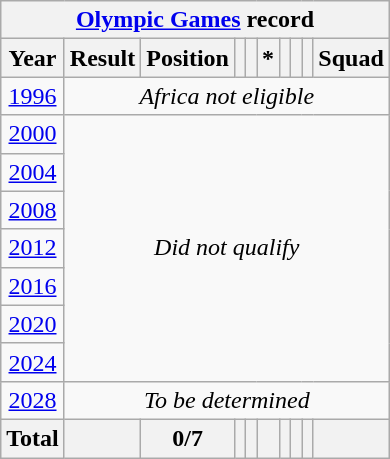<table class="wikitable" style="text-align: center;">
<tr>
<th colspan=10><a href='#'>Olympic Games</a> record</th>
</tr>
<tr>
<th>Year</th>
<th>Result</th>
<th>Position</th>
<th></th>
<th></th>
<th>*</th>
<th></th>
<th></th>
<th></th>
<th>Squad</th>
</tr>
<tr>
<td> <a href='#'>1996</a></td>
<td colspan=9><em>Africa not eligible</em></td>
</tr>
<tr>
<td> <a href='#'>2000</a></td>
<td colspan=9 rowspan=7><em>Did not qualify</em></td>
</tr>
<tr>
<td> <a href='#'>2004</a></td>
</tr>
<tr>
<td> <a href='#'>2008</a></td>
</tr>
<tr>
<td> <a href='#'>2012</a></td>
</tr>
<tr>
<td> <a href='#'>2016</a></td>
</tr>
<tr>
<td> <a href='#'>2020</a></td>
</tr>
<tr>
<td> <a href='#'>2024</a></td>
</tr>
<tr>
<td> <a href='#'>2028</a></td>
<td colspan=9><em>To be determined</em></td>
</tr>
<tr>
<th>Total</th>
<th></th>
<th>0/7</th>
<th></th>
<th></th>
<th></th>
<th></th>
<th></th>
<th></th>
<th></th>
</tr>
</table>
